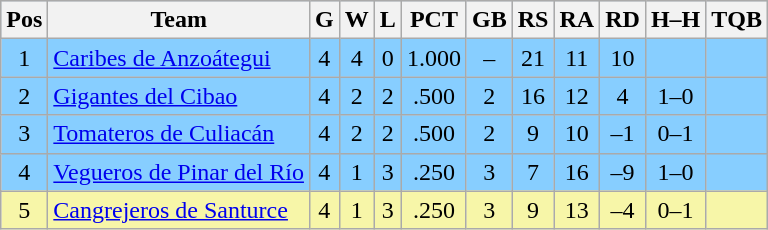<table class="wikitable sortable" style="text-align: center;">
<tr align=center bgcolor="lightsteelblue">
<th align="center">Pos</th>
<th align="center">Team</th>
<th align="center">G</th>
<th align="center">W</th>
<th align="center">L</th>
<th align="center">PCT</th>
<th align="center">GB</th>
<th align="center">RS</th>
<th align="center">RA</th>
<th align="center">RD</th>
<th align="center">H–H</th>
<th align="center">TQB</th>
</tr>
<tr align=center  bgcolor=#87CEFF>
<td>1</td>
<td align="left"> <a href='#'>Caribes de Anzoátegui</a></td>
<td>4</td>
<td>4</td>
<td>0</td>
<td>1.000</td>
<td>–</td>
<td>21</td>
<td>11</td>
<td>10</td>
<td></td>
<td></td>
</tr>
<tr align=center  bgcolor=#87CEFF>
<td>2</td>
<td align="left"> <a href='#'>Gigantes del Cibao</a></td>
<td>4</td>
<td>2</td>
<td>2</td>
<td>.500</td>
<td>2</td>
<td>16</td>
<td>12</td>
<td>4</td>
<td>1–0</td>
<td></td>
</tr>
<tr align=center  bgcolor=#87CEFF>
<td>3</td>
<td align="left"> <a href='#'>Tomateros de Culiacán</a></td>
<td>4</td>
<td>2</td>
<td>2</td>
<td>.500</td>
<td>2</td>
<td>9</td>
<td>10</td>
<td>–1</td>
<td>0–1</td>
<td></td>
</tr>
<tr align=center  bgcolor=#87CEFF>
<td>4</td>
<td align="left"> <a href='#'>Vegueros de Pinar del Río</a></td>
<td>4</td>
<td>1</td>
<td>3</td>
<td>.250</td>
<td>3</td>
<td>7</td>
<td>16</td>
<td>–9</td>
<td>1–0</td>
<td></td>
</tr>
<tr align=center  bgcolor=#F7F6A8>
<td>5</td>
<td align="left"> <a href='#'>Cangrejeros de Santurce</a></td>
<td>4</td>
<td>1</td>
<td>3</td>
<td>.250</td>
<td>3</td>
<td>9</td>
<td>13</td>
<td>–4</td>
<td>0–1</td>
<td></td>
</tr>
</table>
